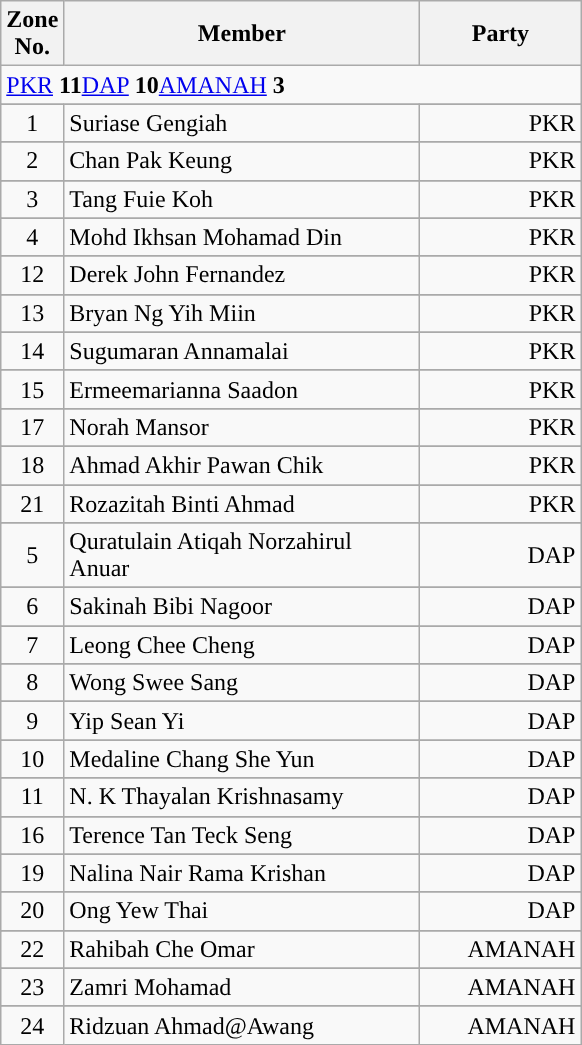<table class="wikitable sortable">
<tr>
<th width="30">Zone No.</th>
<th width="230">Member</th>
<th width="100">Party</th>
</tr>
<tr>
<td colspan="7"><a href='#'>PKR</a> <strong>11</strong><a href='#'>DAP</a> <strong>10</strong><a href='#'>AMANAH</a> <strong>3</strong></td>
</tr>
<tr>
</tr>
<tr>
<td align="center">1</td>
<td>Suriase Gengiah</td>
<td align="right">PKR</td>
</tr>
<tr>
</tr>
<tr>
<td align="center">2</td>
<td>Chan Pak Keung</td>
<td align="right">PKR</td>
</tr>
<tr>
</tr>
<tr>
<td align="center">3</td>
<td>Tang Fuie Koh</td>
<td align="right">PKR</td>
</tr>
<tr>
</tr>
<tr>
<td align="center">4</td>
<td>Mohd Ikhsan Mohamad Din</td>
<td align="right">PKR</td>
</tr>
<tr>
</tr>
<tr>
<td align="center">12</td>
<td>Derek John Fernandez</td>
<td align="right">PKR</td>
</tr>
<tr>
</tr>
<tr>
<td align="center">13</td>
<td>Bryan Ng Yih Miin</td>
<td align="right">PKR</td>
</tr>
<tr>
</tr>
<tr>
<td align="center">14</td>
<td>Sugumaran Annamalai</td>
<td align="right">PKR</td>
</tr>
<tr>
</tr>
<tr>
<td align="center">15</td>
<td>Ermeemarianna Saadon</td>
<td align="right">PKR</td>
</tr>
<tr>
</tr>
<tr>
<td align="center">17</td>
<td>Norah Mansor</td>
<td align="right">PKR</td>
</tr>
<tr>
</tr>
<tr>
<td align="center">18</td>
<td>Ahmad Akhir Pawan Chik</td>
<td align="right">PKR</td>
</tr>
<tr>
</tr>
<tr>
<td align="center">21</td>
<td>Rozazitah Binti Ahmad</td>
<td align="right">PKR</td>
</tr>
<tr>
</tr>
<tr>
<td align="center">5</td>
<td>Quratulain Atiqah Norzahirul Anuar</td>
<td align="right">DAP</td>
</tr>
<tr>
</tr>
<tr>
<td align="center">6</td>
<td>Sakinah Bibi Nagoor</td>
<td align="right">DAP</td>
</tr>
<tr>
</tr>
<tr>
<td align="center">7</td>
<td>Leong Chee Cheng</td>
<td align="right">DAP</td>
</tr>
<tr>
</tr>
<tr>
<td align="center">8</td>
<td>Wong Swee Sang</td>
<td align="right">DAP</td>
</tr>
<tr>
</tr>
<tr>
<td align="center">9</td>
<td>Yip Sean Yi</td>
<td align="right">DAP</td>
</tr>
<tr>
</tr>
<tr>
<td align="center">10</td>
<td>Medaline Chang She Yun</td>
<td align="right">DAP</td>
</tr>
<tr>
</tr>
<tr>
<td align="center">11</td>
<td>N. K Thayalan Krishnasamy</td>
<td align="right">DAP</td>
</tr>
<tr>
</tr>
<tr>
<td align="center">16</td>
<td>Terence Tan Teck Seng</td>
<td align="right">DAP</td>
</tr>
<tr>
</tr>
<tr>
<td align="center">19</td>
<td>Nalina Nair Rama Krishan</td>
<td align="right">DAP</td>
</tr>
<tr>
</tr>
<tr>
<td align="center">20</td>
<td>Ong Yew Thai</td>
<td align="right">DAP</td>
</tr>
<tr>
</tr>
<tr>
<td align="center">22</td>
<td>Rahibah Che Omar</td>
<td align="right">AMANAH</td>
</tr>
<tr>
</tr>
<tr>
<td align="center">23</td>
<td>Zamri Mohamad</td>
<td align="right">AMANAH</td>
</tr>
<tr>
</tr>
<tr>
<td align="center">24</td>
<td>Ridzuan Ahmad@Awang</td>
<td align="right">AMANAH</td>
</tr>
</table>
